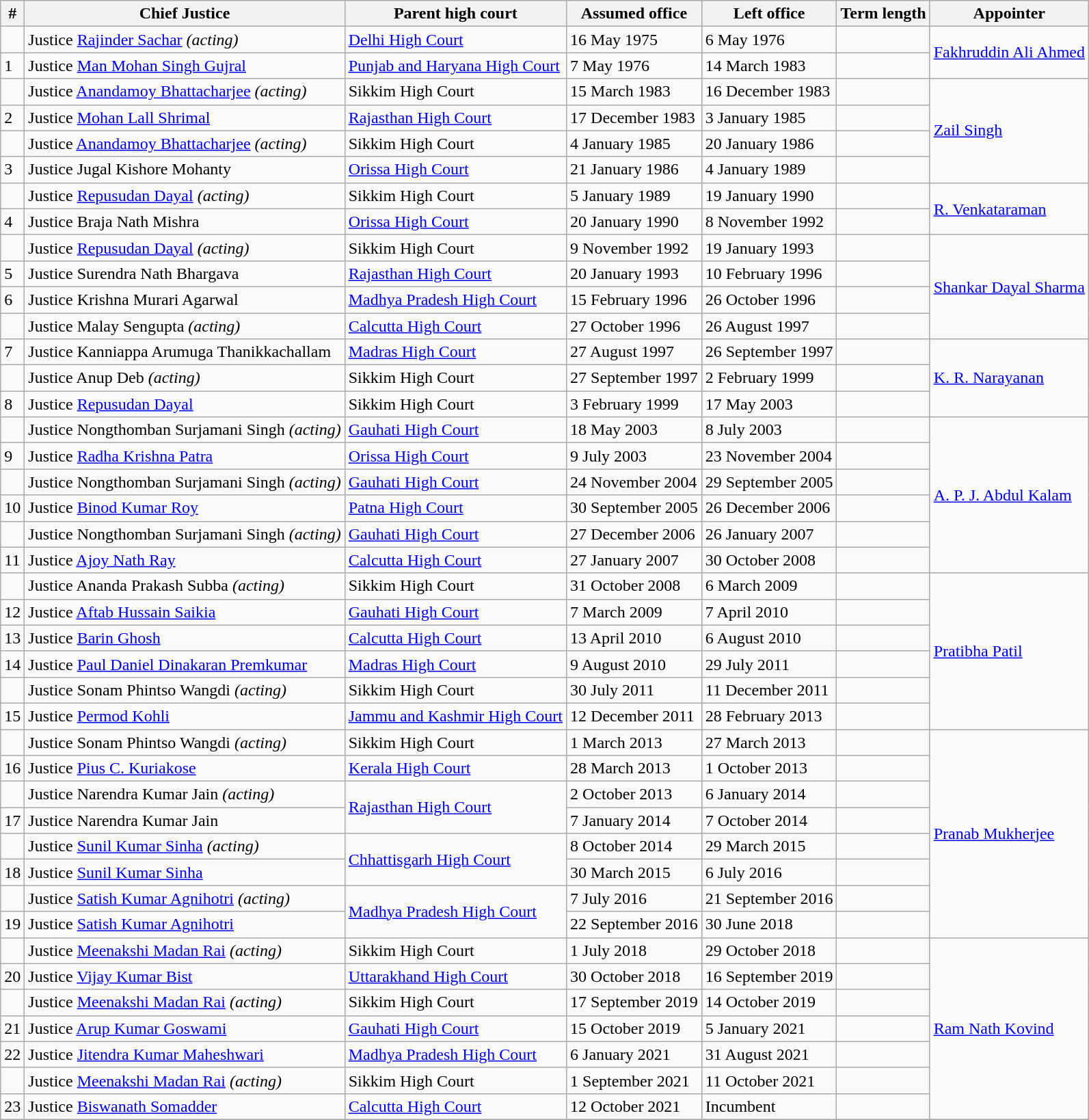<table class="wikitable">
<tr>
<th>#</th>
<th>Chief Justice</th>
<th>Parent high court</th>
<th>Assumed office</th>
<th>Left office</th>
<th>Term length</th>
<th>Appointer</th>
</tr>
<tr>
<td></td>
<td>Justice <a href='#'>Rajinder Sachar</a> <em>(acting)</em></td>
<td><a href='#'>Delhi High Court</a></td>
<td>16 May 1975</td>
<td>6 May 1976</td>
<td></td>
<td rowspan="2"><a href='#'>Fakhruddin Ali Ahmed</a></td>
</tr>
<tr>
<td>1</td>
<td>Justice <a href='#'>Man Mohan Singh Gujral</a></td>
<td><a href='#'>Punjab and Haryana High Court</a></td>
<td>7 May 1976</td>
<td>14 March 1983</td>
<td></td>
</tr>
<tr>
<td></td>
<td>Justice <a href='#'>Anandamoy Bhattacharjee</a> <em>(acting)</em></td>
<td>Sikkim High Court</td>
<td>15 March 1983</td>
<td>16 December 1983</td>
<td></td>
<td rowspan="4"><a href='#'>Zail Singh</a></td>
</tr>
<tr>
<td>2</td>
<td>Justice <a href='#'>Mohan Lall Shrimal</a></td>
<td><a href='#'>Rajasthan High Court</a></td>
<td>17 December 1983</td>
<td>3 January 1985</td>
<td></td>
</tr>
<tr>
<td></td>
<td>Justice <a href='#'>Anandamoy Bhattacharjee</a> <em>(acting)</em></td>
<td>Sikkim High Court</td>
<td>4 January 1985</td>
<td>20 January 1986</td>
<td></td>
</tr>
<tr>
<td>3</td>
<td>Justice Jugal Kishore Mohanty</td>
<td><a href='#'>Orissa High Court</a></td>
<td>21 January 1986</td>
<td>4 January 1989</td>
<td></td>
</tr>
<tr>
<td></td>
<td>Justice <a href='#'>Repusudan Dayal</a> <em>(acting)</em></td>
<td>Sikkim High Court</td>
<td>5 January 1989</td>
<td>19 January 1990</td>
<td></td>
<td rowspan="2"><a href='#'>R. Venkataraman</a></td>
</tr>
<tr>
<td>4</td>
<td>Justice Braja Nath Mishra</td>
<td><a href='#'>Orissa High Court</a></td>
<td>20 January 1990</td>
<td>8 November 1992</td>
<td></td>
</tr>
<tr>
<td></td>
<td>Justice <a href='#'>Repusudan Dayal</a> <em>(acting)</em></td>
<td>Sikkim High Court</td>
<td>9 November 1992</td>
<td>19 January 1993</td>
<td></td>
<td rowspan="4"><a href='#'>Shankar Dayal Sharma</a></td>
</tr>
<tr>
<td>5</td>
<td>Justice Surendra Nath Bhargava</td>
<td><a href='#'>Rajasthan High Court</a></td>
<td>20 January 1993</td>
<td>10 February 1996</td>
<td></td>
</tr>
<tr>
<td>6</td>
<td>Justice Krishna Murari Agarwal</td>
<td><a href='#'>Madhya Pradesh High Court</a></td>
<td>15 February 1996</td>
<td>26 October 1996</td>
<td></td>
</tr>
<tr>
<td></td>
<td>Justice Malay Sengupta <em>(acting)</em></td>
<td><a href='#'>Calcutta High Court</a></td>
<td>27 October 1996</td>
<td>26 August 1997</td>
<td></td>
</tr>
<tr>
<td>7</td>
<td>Justice Kanniappa Arumuga Thanikkachallam</td>
<td><a href='#'>Madras High Court</a></td>
<td>27 August 1997</td>
<td>26 September 1997</td>
<td></td>
<td rowspan="3"><a href='#'>K. R. Narayanan</a></td>
</tr>
<tr>
<td></td>
<td>Justice Anup Deb <em>(acting)</em></td>
<td>Sikkim High Court</td>
<td>27 September 1997</td>
<td>2 February 1999</td>
<td></td>
</tr>
<tr>
<td>8</td>
<td>Justice <a href='#'>Repusudan Dayal</a></td>
<td>Sikkim High Court</td>
<td>3 February 1999</td>
<td>17 May 2003</td>
<td></td>
</tr>
<tr>
<td></td>
<td>Justice Nongthomban Surjamani Singh <em>(acting)</em></td>
<td><a href='#'>Gauhati High Court</a></td>
<td>18 May 2003</td>
<td>8 July 2003</td>
<td></td>
<td rowspan="6"><a href='#'>A. P. J. Abdul Kalam</a></td>
</tr>
<tr>
<td>9</td>
<td>Justice <a href='#'>Radha Krishna Patra</a></td>
<td><a href='#'>Orissa High Court</a></td>
<td>9 July 2003</td>
<td>23 November 2004</td>
<td></td>
</tr>
<tr>
<td></td>
<td>Justice Nongthomban Surjamani Singh <em>(acting)</em></td>
<td><a href='#'>Gauhati High Court</a></td>
<td>24 November 2004</td>
<td>29 September 2005</td>
<td></td>
</tr>
<tr>
<td>10</td>
<td>Justice <a href='#'>Binod Kumar Roy</a></td>
<td><a href='#'>Patna High Court</a></td>
<td>30 September 2005</td>
<td>26 December 2006</td>
<td></td>
</tr>
<tr>
<td></td>
<td>Justice Nongthomban Surjamani Singh <em>(acting)</em></td>
<td><a href='#'>Gauhati High Court</a></td>
<td>27 December 2006</td>
<td>26 January 2007</td>
<td></td>
</tr>
<tr>
<td>11</td>
<td>Justice <a href='#'>Ajoy Nath Ray</a></td>
<td><a href='#'>Calcutta High Court</a></td>
<td>27 January 2007</td>
<td>30 October 2008</td>
<td></td>
</tr>
<tr>
<td></td>
<td>Justice Ananda Prakash Subba <em>(acting)</em></td>
<td>Sikkim High Court</td>
<td>31 October 2008</td>
<td>6 March 2009</td>
<td></td>
<td rowspan="6"><a href='#'>Pratibha Patil</a></td>
</tr>
<tr>
<td>12</td>
<td>Justice <a href='#'>Aftab Hussain Saikia</a></td>
<td><a href='#'>Gauhati High Court</a></td>
<td>7 March 2009</td>
<td>7 April 2010</td>
<td></td>
</tr>
<tr>
<td>13</td>
<td>Justice <a href='#'>Barin Ghosh</a></td>
<td><a href='#'>Calcutta High Court</a></td>
<td>13 April 2010</td>
<td>6 August 2010</td>
<td></td>
</tr>
<tr>
<td>14</td>
<td>Justice <a href='#'>Paul Daniel Dinakaran Premkumar</a></td>
<td><a href='#'>Madras High Court</a></td>
<td>9 August 2010</td>
<td>29 July 2011</td>
<td></td>
</tr>
<tr>
<td></td>
<td>Justice Sonam Phintso Wangdi <em>(acting)</em></td>
<td>Sikkim High Court</td>
<td>30 July 2011</td>
<td>11 December 2011</td>
<td></td>
</tr>
<tr>
<td>15</td>
<td>Justice <a href='#'>Permod Kohli</a></td>
<td><a href='#'>Jammu and Kashmir High Court</a></td>
<td>12 December 2011</td>
<td>28 February 2013</td>
<td></td>
</tr>
<tr>
<td></td>
<td>Justice Sonam Phintso Wangdi <em>(acting)</em></td>
<td>Sikkim High Court</td>
<td>1 March 2013</td>
<td>27 March 2013</td>
<td></td>
<td rowspan="8"><a href='#'>Pranab Mukherjee</a></td>
</tr>
<tr>
<td>16</td>
<td>Justice <a href='#'>Pius C. Kuriakose</a></td>
<td><a href='#'>Kerala High Court</a></td>
<td>28 March 2013</td>
<td>1 October 2013</td>
<td></td>
</tr>
<tr>
<td></td>
<td>Justice Narendra Kumar Jain <em>(acting)</em></td>
<td rowspan="2"><a href='#'>Rajasthan High Court</a></td>
<td>2 October 2013</td>
<td>6 January 2014</td>
<td></td>
</tr>
<tr>
<td>17</td>
<td>Justice Narendra Kumar Jain</td>
<td>7 January 2014</td>
<td>7 October 2014</td>
<td></td>
</tr>
<tr>
<td></td>
<td>Justice <a href='#'>Sunil Kumar Sinha</a> <em>(acting)</em></td>
<td rowspan="2"><a href='#'>Chhattisgarh High Court</a></td>
<td>8 October 2014</td>
<td>29 March 2015</td>
<td></td>
</tr>
<tr>
<td>18</td>
<td>Justice <a href='#'>Sunil Kumar Sinha</a></td>
<td>30 March 2015</td>
<td>6 July 2016</td>
<td></td>
</tr>
<tr>
<td></td>
<td>Justice <a href='#'>Satish Kumar Agnihotri</a> <em>(acting)</em></td>
<td rowspan="2"><a href='#'>Madhya Pradesh High Court</a></td>
<td>7 July 2016</td>
<td>21 September 2016</td>
<td></td>
</tr>
<tr>
<td>19</td>
<td>Justice <a href='#'>Satish Kumar Agnihotri</a></td>
<td>22 September 2016</td>
<td>30 June 2018</td>
<td></td>
</tr>
<tr>
<td></td>
<td>Justice <a href='#'>Meenakshi Madan Rai</a> <em>(acting)</em></td>
<td>Sikkim High Court</td>
<td>1 July 2018</td>
<td>29 October 2018</td>
<td></td>
<td rowspan="7"><a href='#'>Ram Nath Kovind</a></td>
</tr>
<tr>
<td>20</td>
<td>Justice <a href='#'>Vijay Kumar Bist</a></td>
<td><a href='#'>Uttarakhand High Court</a></td>
<td>30 October 2018</td>
<td>16 September 2019</td>
<td></td>
</tr>
<tr>
<td></td>
<td>Justice <a href='#'>Meenakshi Madan Rai</a> <em>(acting)</em></td>
<td>Sikkim High Court</td>
<td>17 September 2019</td>
<td>14 October 2019</td>
<td></td>
</tr>
<tr>
<td>21</td>
<td>Justice <a href='#'>Arup Kumar Goswami</a></td>
<td><a href='#'>Gauhati High Court</a></td>
<td>15 October 2019</td>
<td>5 January 2021</td>
<td></td>
</tr>
<tr>
<td>22</td>
<td>Justice <a href='#'>Jitendra Kumar Maheshwari</a></td>
<td><a href='#'>Madhya Pradesh High Court</a></td>
<td>6 January 2021</td>
<td>31 August 2021</td>
<td></td>
</tr>
<tr>
<td></td>
<td>Justice <a href='#'>Meenakshi Madan Rai</a> <em>(acting)</em></td>
<td>Sikkim High Court</td>
<td>1 September 2021</td>
<td>11 October 2021</td>
<td></td>
</tr>
<tr>
<td>23</td>
<td>Justice <a href='#'>Biswanath Somadder</a></td>
<td><a href='#'>Calcutta High Court</a></td>
<td>12 October 2021</td>
<td>Incumbent</td>
<td></td>
</tr>
<tr>
</tr>
</table>
